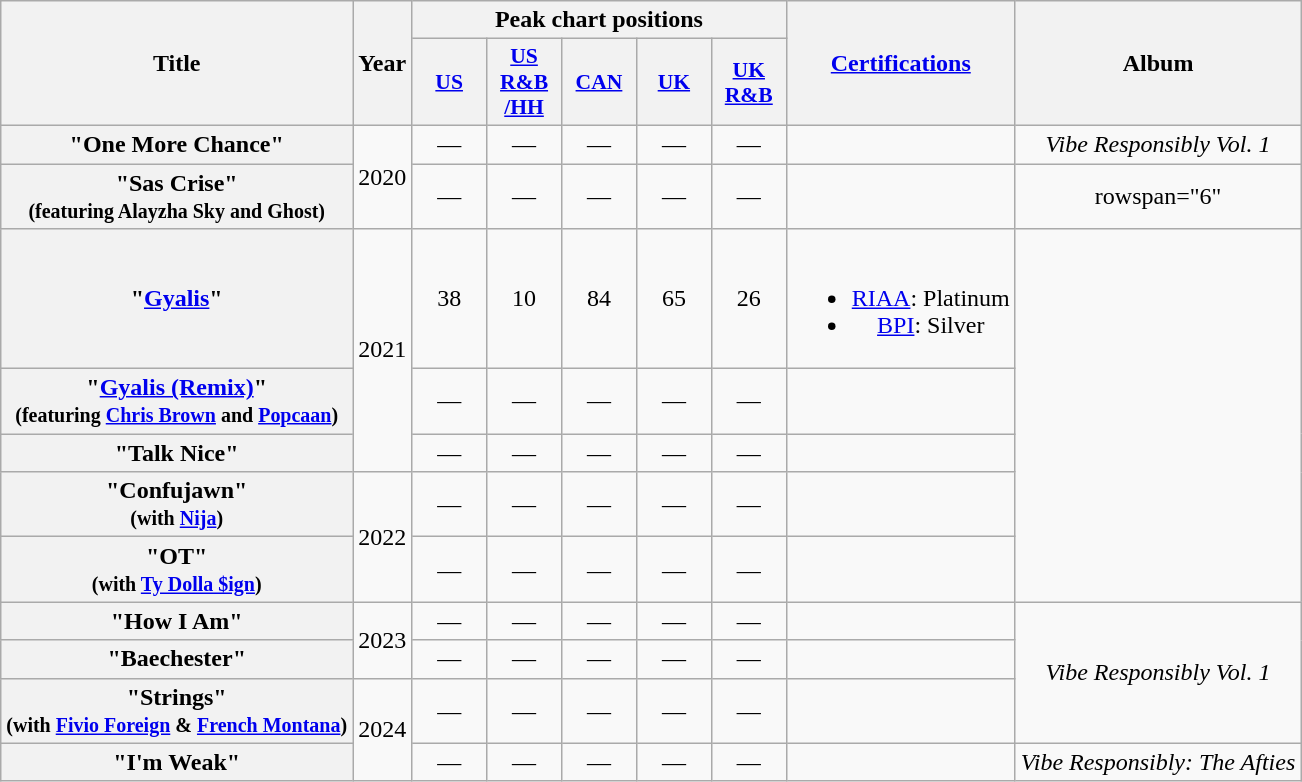<table class="wikitable plainrowheaders" style="text-align:center;">
<tr>
<th scope="col" rowspan="2">Title</th>
<th scope="col" rowspan="2">Year</th>
<th scope="col" colspan="5">Peak chart positions</th>
<th rowspan="2"><a href='#'>Certifications</a></th>
<th scope="col" rowspan="2">Album</th>
</tr>
<tr>
<th scope="col" style="width:3em;font-size:90%;"><a href='#'>US</a><br></th>
<th scope="col" style="width:3em;font-size:90%;"><a href='#'>US<br>R&B<br>/HH</a><br></th>
<th scope="col" style="width:3em;font-size:90%;"><a href='#'>CAN</a><br></th>
<th scope="col" style="width:3em;font-size:90%;"><a href='#'>UK</a></th>
<th scope="col" style="width:3em;font-size:90%;"><a href='#'>UK<br>R&B</a></th>
</tr>
<tr>
<th scope="row">"One More Chance"</th>
<td rowspan="2">2020</td>
<td>—</td>
<td>—</td>
<td>—</td>
<td>—</td>
<td>—</td>
<td></td>
<td><em>Vibe Responsibly Vol. 1</em></td>
</tr>
<tr>
<th scope="row">"Sas Crise"<br><small>(featuring Alayzha Sky and Ghost)</small></th>
<td>—</td>
<td>—</td>
<td>—</td>
<td>—</td>
<td>—</td>
<td></td>
<td>rowspan="6" </td>
</tr>
<tr>
<th scope="row">"<a href='#'>Gyalis</a>"</th>
<td rowspan="3">2021</td>
<td>38</td>
<td>10</td>
<td>84</td>
<td>65</td>
<td>26</td>
<td><br><ul><li><a href='#'>RIAA</a>: Platinum</li><li><a href='#'>BPI</a>: Silver</li></ul></td>
</tr>
<tr>
<th scope="row">"<a href='#'>Gyalis (Remix)</a>"<br><small>(featuring <a href='#'>Chris Brown</a> and <a href='#'>Popcaan</a>)</small></th>
<td>—</td>
<td>—</td>
<td>—</td>
<td>—</td>
<td>—</td>
<td></td>
</tr>
<tr>
<th scope="row">"Talk Nice"</th>
<td>—</td>
<td>—</td>
<td>—</td>
<td>—</td>
<td>—</td>
<td></td>
</tr>
<tr>
<th scope="row">"Confujawn"<br><small>(with <a href='#'>Nija</a>)</small></th>
<td rowspan="2">2022</td>
<td>—</td>
<td>—</td>
<td>—</td>
<td>—</td>
<td>—</td>
<td></td>
</tr>
<tr>
<th scope="row">"OT"<br><small>(with <a href='#'>Ty Dolla $ign</a>)</small></th>
<td>—</td>
<td>—</td>
<td>—</td>
<td>—</td>
<td>—</td>
<td></td>
</tr>
<tr>
<th scope="row">"How I Am"</th>
<td rowspan="2">2023</td>
<td>—</td>
<td>—</td>
<td>—</td>
<td>—</td>
<td>—</td>
<td></td>
<td rowspan="3"><em>Vibe Responsibly Vol. 1</em></td>
</tr>
<tr>
<th scope="row">"Baechester"</th>
<td>—</td>
<td>—</td>
<td>—</td>
<td>—</td>
<td>—</td>
<td></td>
</tr>
<tr>
<th scope="row">"Strings"<br><small>(with <a href='#'>Fivio Foreign</a> & <a href='#'>French Montana</a>)</small></th>
<td rowspan="2">2024</td>
<td>—</td>
<td>—</td>
<td>—</td>
<td>—</td>
<td>—</td>
<td></td>
</tr>
<tr>
<th scope="row">"I'm Weak"</th>
<td>—</td>
<td>—</td>
<td>—</td>
<td>—</td>
<td>—</td>
<td></td>
<td><em>Vibe Responsibly: The Afties</em></td>
</tr>
</table>
